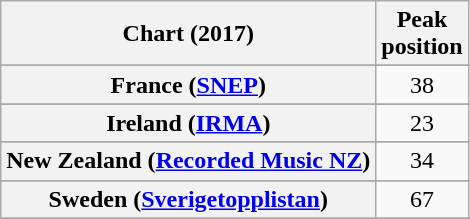<table class="wikitable sortable plainrowheaders" style="text-align:center">
<tr>
<th scope="col">Chart (2017)</th>
<th scope="col">Peak<br> position</th>
</tr>
<tr>
</tr>
<tr>
</tr>
<tr>
</tr>
<tr>
<th scope="row">France (<a href='#'>SNEP</a>)</th>
<td>38</td>
</tr>
<tr>
</tr>
<tr>
</tr>
<tr>
<th scope="row">Ireland (<a href='#'>IRMA</a>)</th>
<td>23</td>
</tr>
<tr>
</tr>
<tr>
<th scope="row">New Zealand (<a href='#'>Recorded Music NZ</a>)</th>
<td>34</td>
</tr>
<tr>
</tr>
<tr>
</tr>
<tr>
</tr>
<tr>
<th scope="row">Sweden (<a href='#'>Sverigetopplistan</a>)</th>
<td>67</td>
</tr>
<tr>
</tr>
<tr>
</tr>
<tr>
</tr>
<tr>
</tr>
<tr>
</tr>
</table>
